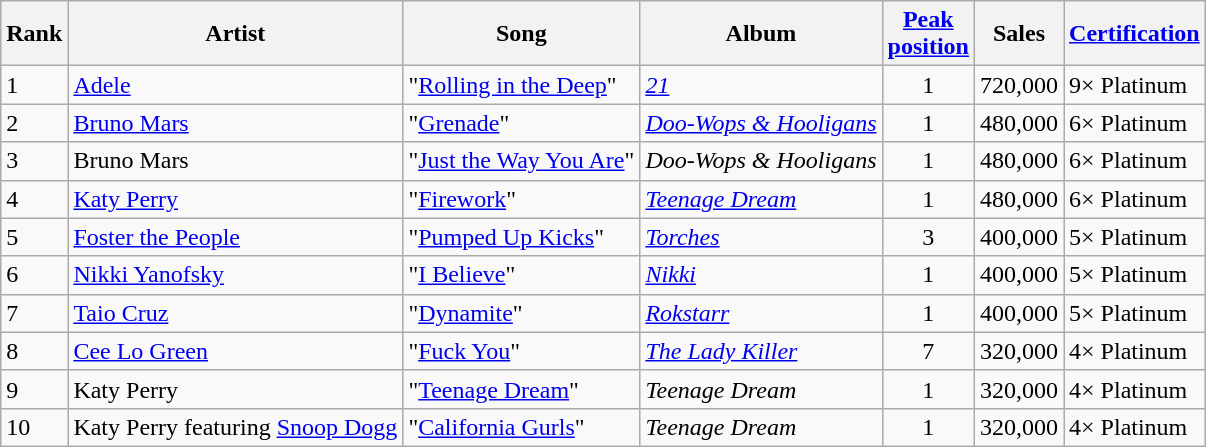<table class="wikitable sortable">
<tr>
<th>Rank</th>
<th>Artist</th>
<th>Song</th>
<th>Album</th>
<th><a href='#'>Peak<br>position</a></th>
<th>Sales</th>
<th><a href='#'>Certification</a></th>
</tr>
<tr>
<td>1</td>
<td><a href='#'>Adele</a></td>
<td>"<a href='#'>Rolling in the Deep</a>"</td>
<td><em><a href='#'>21</a></em></td>
<td style="text-align:center;">1</td>
<td>720,000</td>
<td>9× Platinum</td>
</tr>
<tr>
<td>2</td>
<td><a href='#'>Bruno Mars</a></td>
<td>"<a href='#'>Grenade</a>"</td>
<td><em><a href='#'>Doo-Wops & Hooligans</a></em></td>
<td style="text-align:center;">1</td>
<td>480,000</td>
<td>6× Platinum</td>
</tr>
<tr>
<td>3</td>
<td>Bruno Mars</td>
<td>"<a href='#'>Just the Way You Are</a>"</td>
<td><em>Doo-Wops & Hooligans</em></td>
<td style="text-align:center;">1</td>
<td>480,000</td>
<td>6× Platinum</td>
</tr>
<tr>
<td>4</td>
<td><a href='#'>Katy Perry</a></td>
<td>"<a href='#'>Firework</a>"</td>
<td><em><a href='#'>Teenage Dream</a></em></td>
<td style="text-align:center;">1</td>
<td>480,000</td>
<td>6× Platinum</td>
</tr>
<tr>
<td>5</td>
<td><a href='#'>Foster the People</a></td>
<td>"<a href='#'>Pumped Up Kicks</a>"</td>
<td><em><a href='#'>Torches</a></em></td>
<td style="text-align:center;">3</td>
<td>400,000</td>
<td>5× Platinum</td>
</tr>
<tr>
<td>6</td>
<td><a href='#'>Nikki Yanofsky</a></td>
<td>"<a href='#'>I Believe</a>"</td>
<td><em><a href='#'>Nikki</a></em></td>
<td style="text-align:center;">1</td>
<td>400,000</td>
<td>5× Platinum</td>
</tr>
<tr>
<td>7</td>
<td><a href='#'>Taio Cruz</a></td>
<td>"<a href='#'>Dynamite</a>"</td>
<td><em><a href='#'>Rokstarr</a></em></td>
<td style="text-align:center;">1</td>
<td>400,000</td>
<td>5× Platinum</td>
</tr>
<tr>
<td>8</td>
<td><a href='#'>Cee Lo Green</a></td>
<td>"<a href='#'>Fuck You</a>"</td>
<td><em><a href='#'>The Lady Killer</a></em></td>
<td style="text-align:center;">7</td>
<td>320,000</td>
<td>4× Platinum</td>
</tr>
<tr>
<td>9</td>
<td>Katy Perry</td>
<td>"<a href='#'>Teenage Dream</a>"</td>
<td><em>Teenage Dream</em></td>
<td style="text-align:center;">1</td>
<td>320,000</td>
<td>4× Platinum</td>
</tr>
<tr>
<td>10</td>
<td>Katy Perry featuring <a href='#'>Snoop Dogg</a></td>
<td>"<a href='#'>California Gurls</a>"</td>
<td><em>Teenage Dream</em></td>
<td style="text-align:center;">1</td>
<td>320,000</td>
<td>4× Platinum</td>
</tr>
</table>
